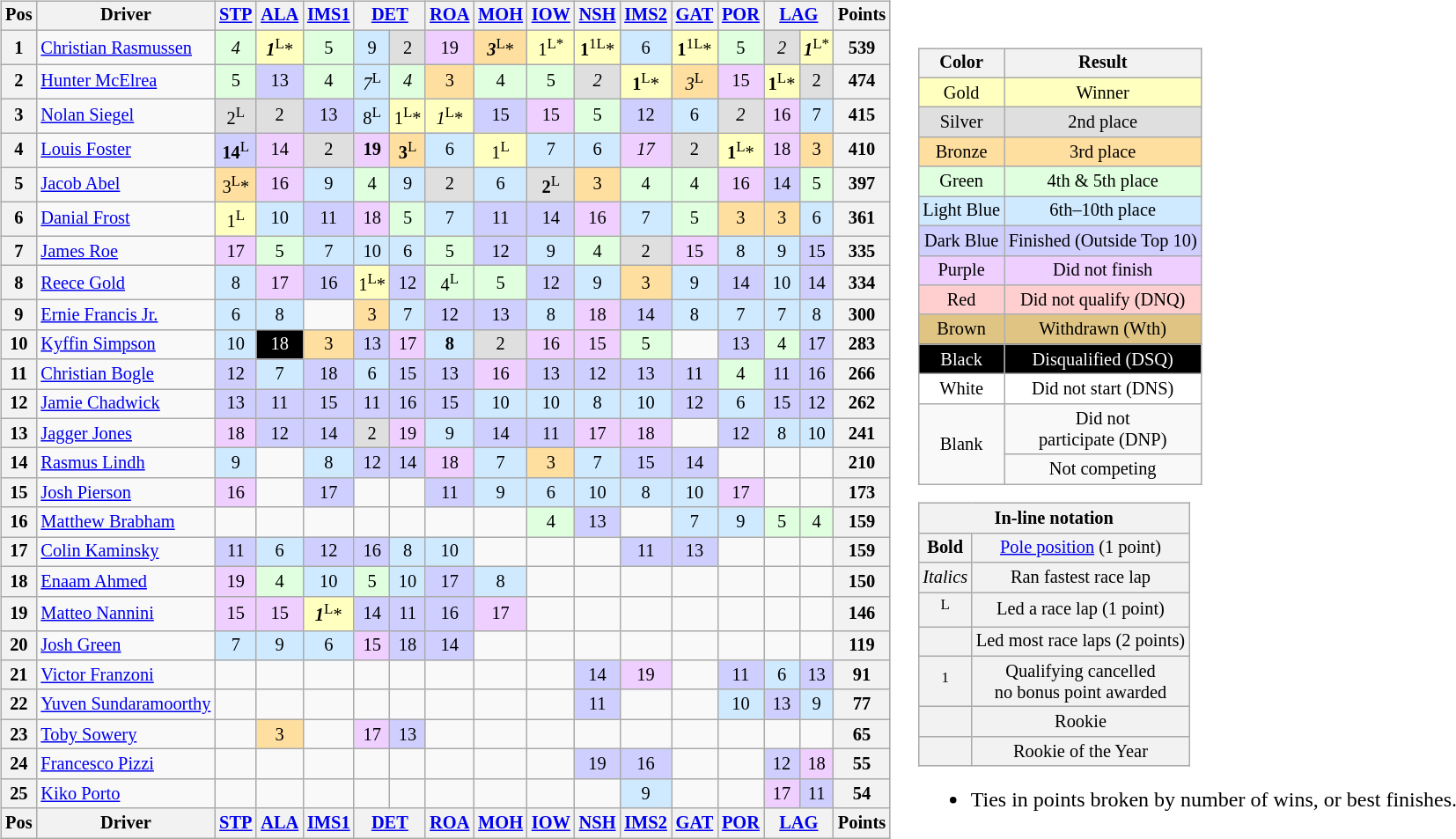<table>
<tr>
<td valign="top"><br><table class="wikitable" style="font-size: 85%; text-align:center">
<tr>
<th>Pos</th>
<th>Driver</th>
<th><a href='#'>STP</a></th>
<th><a href='#'>ALA</a></th>
<th><a href='#'>IMS1</a></th>
<th colspan="2"><a href='#'>DET</a></th>
<th><a href='#'>ROA</a></th>
<th><a href='#'>MOH</a></th>
<th><a href='#'>IOW</a></th>
<th><a href='#'>NSH</a></th>
<th><a href='#'>IMS2</a></th>
<th><a href='#'>GAT</a></th>
<th><a href='#'>POR</a></th>
<th colspan="2"><a href='#'>LAG</a></th>
<th>Points</th>
</tr>
<tr>
<th>1</th>
<td align="left"> <a href='#'>Christian Rasmussen</a></td>
<td style="background:#DFFFDF;"><em>4</em></td>
<td style="background:#FFFFBF;"><strong><em>1</em></strong><sup>L</sup>*</td>
<td style="background:#DFFFDF;">5</td>
<td style="background:#CFEAFF;">9</td>
<td style="background:#DFDFDF;">2</td>
<td style="background:#EFCFFF;">19</td>
<td style="background:#FFDF9F;"><strong><em>3</em></strong><sup>L</sup>*</td>
<td style="background:#FFFFBF;">1<sup>L*</sup></td>
<td style="background:#FFFFBF;"><strong>1</strong><sup>1L</sup>*</td>
<td style="background:#CFEAFF;">6</td>
<td style="background:#FFFFBF;"><strong>1</strong><sup>1L</sup>*</td>
<td style="background:#DFFFDF;">5</td>
<td style="background:#DFDFDF;"><em>2</em></td>
<td style="background:#FFFFBF;"><strong><em>1</em></strong><sup>L*</sup></td>
<th>539</th>
</tr>
<tr>
<th>2</th>
<td align="left"> <a href='#'>Hunter McElrea</a></td>
<td style="background:#DFFFDF;">5</td>
<td style="background:#CFCFFF;">13</td>
<td style="background:#DFFFDF;">4</td>
<td style="background:#CFEAFF;"><em>7</em><sup>L</sup></td>
<td style="background:#DFFFDF;"><em>4</em></td>
<td style="background:#FFDF9F;">3</td>
<td style="background:#DFFFDF;">4</td>
<td style="background:#DFFFDF;">5</td>
<td style="background:#DFDFDF;"><em>2</em></td>
<td style="background:#FFFFBF;"><strong>1</strong><sup>L</sup>*</td>
<td style="background:#FFDF9F;"><em>3</em><sup>L</sup></td>
<td style="background:#EFCFFF;">15</td>
<td style="background:#FFFFBF;"><strong>1</strong><sup>L</sup>*</td>
<td style="background:#DFDFDF;">2</td>
<th>474</th>
</tr>
<tr>
<th>3</th>
<td align="left"> <a href='#'>Nolan Siegel</a> </td>
<td style="background:#DFDFDF;">2<sup>L</sup></td>
<td style="background:#DFDFDF;">2</td>
<td style="background:#CFCFFF;">13</td>
<td style="background:#CFEAFF;">8<sup>L</sup></td>
<td style="background:#FFFFBF;">1<sup>L</sup>*</td>
<td style="background:#FFFFBF;"><em>1</em><sup>L</sup>*</td>
<td style="background:#CFCFFF;">15</td>
<td style="background:#EFCFFF;">15</td>
<td style="background:#DFFFDF;">5</td>
<td style="background:#CFCFFF;">12</td>
<td style="background:#CFEAFF;">6</td>
<td style="background:#DFDFDF;"><em>2</em></td>
<td style="background:#EFCFFF;">16</td>
<td style="background:#CFEAFF;">7</td>
<th>415</th>
</tr>
<tr>
<th>4</th>
<td align="left"> <a href='#'>Louis Foster</a> </td>
<td style="background:#CFCFFF;"><strong>14</strong><sup>L</sup></td>
<td style="background:#EFCFFF;">14</td>
<td style="background:#DFDFDF;">2</td>
<td style="background:#EFCFFF;"><strong>19</strong></td>
<td style="background:#FFDF9F;"><strong>3</strong><sup>L</sup></td>
<td style="background:#CFEAFF;">6</td>
<td style="background:#FFFFBF;">1<sup>L</sup></td>
<td style="background:#CFEAFF;">7</td>
<td style="background:#CFEAFF;">6</td>
<td style="background:#EFCFFF;"><em>17</em></td>
<td style="background:#DFDFDF;">2</td>
<td style="background:#FFFFBF;"><strong>1</strong><sup>L</sup>*</td>
<td style="background:#EFCFFF;">18</td>
<td style="background:#FFDF9F;">3</td>
<th>410</th>
</tr>
<tr>
<th>5</th>
<td align="left"> <a href='#'>Jacob Abel</a></td>
<td style="background:#FFDF9F;">3<sup>L</sup>*</td>
<td style="background:#EFCFFF;">16</td>
<td style="background:#CFEAFF;">9</td>
<td style="background:#DFFFDF;">4</td>
<td style="background:#CFEAFF;">9</td>
<td style="background:#DFDFDF;">2</td>
<td style="background:#CFEAFF;">6</td>
<td style="background:#DFDFDF;"><strong>2</strong><sup>L</sup></td>
<td style="background:#FFDF9F;">3</td>
<td style="background:#DFFFDF;">4</td>
<td style="background:#DFFFDF;">4</td>
<td style="background:#EFCFFF;">16</td>
<td style="background:#CFCFFF;">14</td>
<td style="background:#DFFFDF;">5</td>
<th>397</th>
</tr>
<tr>
<th>6</th>
<td align="left"> <a href='#'>Danial Frost</a></td>
<td style="background:#FFFFBF;">1<sup>L</sup></td>
<td style="background:#CFEAFF;">10</td>
<td style="background:#CFCFFF;">11</td>
<td style="background:#EFCFFF;">18</td>
<td style="background:#DFFFDF;">5</td>
<td style="background:#CFEAFF;">7</td>
<td style="background:#CFCFFF;">11</td>
<td style="background:#CFCFFF;">14</td>
<td style="background:#EFCFFF;">16</td>
<td style="background:#CFEAFF;">7</td>
<td style="background:#DFFFDF;">5</td>
<td style="background:#FFDF9F;">3</td>
<td style="background:#FFDF9F;">3</td>
<td style="background:#CFEAFF;">6</td>
<th>361</th>
</tr>
<tr>
<th>7</th>
<td align="left"> <a href='#'>James Roe</a></td>
<td style="background:#EFCFFF;">17</td>
<td style="background:#DFFFDF;">5</td>
<td style="background:#CFEAFF;">7</td>
<td style="background:#CFEAFF;">10</td>
<td style="background:#CFEAFF;">6</td>
<td style="background:#DFFFDF;">5</td>
<td style="background:#CFCFFF;">12</td>
<td style="background:#CFEAFF;">9</td>
<td style="background:#DFFFDF;">4</td>
<td style="background:#DFDFDF;">2</td>
<td style="background:#EFCFFF;">15</td>
<td style="background:#CFEAFF;">8</td>
<td style="background:#CFEAFF;">9</td>
<td style="background:#CFCFFF;">15</td>
<th>335</th>
</tr>
<tr>
<th>8</th>
<td align="left"> <a href='#'>Reece Gold</a> </td>
<td style="background:#CFEAFF;">8</td>
<td style="background:#EFCFFF;">17</td>
<td style="background:#CFCFFF;">16</td>
<td style="background:#FFFFBF;">1<sup>L</sup>*</td>
<td style="background:#CFCFFF;">12</td>
<td style="background:#DFFFDF;">4<sup>L</sup></td>
<td style="background:#DFFFDF;">5</td>
<td style="background:#CFCFFF;">12</td>
<td style="background:#CFEAFF;">9</td>
<td style="background:#FFDF9F;">3</td>
<td style="background:#CFEAFF;">9</td>
<td style="background:#CFCFFF;">14</td>
<td style="background:#CFEAFF;">10</td>
<td style="background:#CFCFFF;">14</td>
<th>334</th>
</tr>
<tr>
<th>9</th>
<td align="left"> <a href='#'>Ernie Francis Jr.</a></td>
<td style="background:#CFEAFF;">6</td>
<td style="background:#CFEAFF;">8</td>
<td></td>
<td style="background:#FFDF9F;">3</td>
<td style="background:#CFEAFF;">7</td>
<td style="background:#CFCFFF;">12</td>
<td style="background:#CFCFFF;">13</td>
<td style="background:#CFEAFF;">8</td>
<td style="background:#EFCFFF;">18</td>
<td style="background:#CFCFFF;">14</td>
<td style="background:#CFEAFF;">8</td>
<td style="background:#CFEAFF;">7</td>
<td style="background:#CFEAFF;">7</td>
<td style="background:#CFEAFF;">8</td>
<th>300</th>
</tr>
<tr>
<th>10</th>
<td align="left"> <a href='#'>Kyffin Simpson</a></td>
<td style="background:#CFEAFF;">10</td>
<td style="background:#000000; color:white;">18</td>
<td style="background:#FFDF9F;">3</td>
<td style="background:#CFCFFF;">13</td>
<td style="background:#EFCFFF;">17</td>
<td style="background:#CFEAFF;"><strong>8</strong></td>
<td style="background:#DFDFDF;">2</td>
<td style="background:#EFCFFF;">16</td>
<td style="background:#EFCFFF;">15</td>
<td style="background:#DFFFDF;">5</td>
<td></td>
<td style="background:#CFCFFF;">13</td>
<td style="background:#DFFFDF;">4</td>
<td style="background:#CFCFFF;">17</td>
<th>283</th>
</tr>
<tr>
<th>11</th>
<td align="left"> <a href='#'>Christian Bogle</a></td>
<td style="background:#CFCFFF;">12</td>
<td style="background:#CFEAFF;">7</td>
<td style="background:#CFCFFF;">18</td>
<td style="background:#CFEAFF;">6</td>
<td style="background:#CFCFFF;">15</td>
<td style="background:#CFCFFF;">13</td>
<td style="background:#EFCFFF;">16</td>
<td style="background:#CFCFFF;">13</td>
<td style="background:#CFCFFF;">12</td>
<td style="background:#CFCFFF;">13</td>
<td style="background:#CFCFFF;">11</td>
<td style="background:#DFFFDF;">4</td>
<td style="background:#CFCFFF;">11</td>
<td style="background:#CFCFFF;">16</td>
<th>266</th>
</tr>
<tr>
<th>12</th>
<td align="left"> <a href='#'>Jamie Chadwick</a> </td>
<td style="background:#CFCFFF;">13</td>
<td style="background:#CFCFFF;">11</td>
<td style="background:#CFCFFF;">15</td>
<td style="background:#CFCFFF;">11</td>
<td style="background:#CFCFFF;">16</td>
<td style="background:#CFCFFF;">15</td>
<td style="background:#CFEAFF;">10</td>
<td style="background:#CFEAFF;">10</td>
<td style="background:#CFEAFF;">8</td>
<td style="background:#CFEAFF;">10</td>
<td style="background:#CFCFFF;">12</td>
<td style="background:#CFEAFF;">6</td>
<td style="background:#CFCFFF;">15</td>
<td style="background:#CFCFFF;">12</td>
<th>262</th>
</tr>
<tr>
<th>13</th>
<td align="left"> <a href='#'>Jagger Jones</a> </td>
<td style="background:#EFCFFF;">18</td>
<td style="background:#CFCFFF;">12</td>
<td style="background:#CFCFFF;">14</td>
<td style="background:#DFDFDF;">2</td>
<td style="background:#EFCFFF;">19</td>
<td style="background:#CFEAFF;">9</td>
<td style="background:#CFCFFF;">14</td>
<td style="background:#CFCFFF;">11</td>
<td style="background:#EFCFFF;">17</td>
<td style="background:#EFCFFF;">18</td>
<td></td>
<td style="background:#CFCFFF;">12</td>
<td style="background:#CFEAFF;">8</td>
<td style="background:#CFEAFF;">10</td>
<th>241</th>
</tr>
<tr>
<th>14</th>
<td align="left"> <a href='#'>Rasmus Lindh</a></td>
<td style="background:#CFEAFF;">9</td>
<td></td>
<td style="background:#CFEAFF;">8</td>
<td style="background:#CFCFFF;">12</td>
<td style="background:#CFCFFF;">14</td>
<td style="background:#EFCFFF;">18</td>
<td style="background:#CFEAFF;">7</td>
<td style="background:#FFDF9F;">3</td>
<td style="background:#CFEAFF;">7</td>
<td style="background:#CFCFFF;">15</td>
<td style="background:#CFCFFF;">14</td>
<td></td>
<td></td>
<td></td>
<th>210</th>
</tr>
<tr>
<th>15</th>
<td align="left"> <a href='#'>Josh Pierson</a> </td>
<td style="background:#EFCFFF;">16</td>
<td></td>
<td style="background:#CFCFFF;">17</td>
<td></td>
<td></td>
<td style="background:#CFCFFF;">11</td>
<td style="background:#CFEAFF;">9</td>
<td style="background:#CFEAFF;">6</td>
<td style="background:#CFEAFF;">10</td>
<td style="background:#CFEAFF;">8</td>
<td style="background:#CFEAFF;">10</td>
<td style="background:#EFCFFF;">17</td>
<td></td>
<td></td>
<th>173</th>
</tr>
<tr>
<th>16</th>
<td align="left"> <a href='#'>Matthew Brabham</a></td>
<td></td>
<td></td>
<td></td>
<td></td>
<td></td>
<td></td>
<td></td>
<td style="background:#DFFFDF;">4</td>
<td style="background:#CFCFFF;">13</td>
<td></td>
<td style="background:#CFEAFF;">7</td>
<td style="background:#CFEAFF;">9</td>
<td style="background:#DFFFDF;">5</td>
<td style="background:#DFFFDF;">4</td>
<th>159</th>
</tr>
<tr>
<th>17</th>
<td align="left"> <a href='#'>Colin Kaminsky</a> </td>
<td style="background:#CFCFFF;">11</td>
<td style="background:#CFEAFF;">6</td>
<td style="background:#CFCFFF;">12</td>
<td style="background:#CFCFFF;">16</td>
<td style="background:#CFEAFF;">8</td>
<td style="background:#CFEAFF;">10</td>
<td></td>
<td></td>
<td></td>
<td style="background:#CFCFFF;">11</td>
<td style="background:#CFCFFF;">13</td>
<td></td>
<td></td>
<td></td>
<th>159</th>
</tr>
<tr>
<th>18</th>
<td align="left"> <a href='#'>Enaam Ahmed</a> </td>
<td style="background:#EFCFFF;">19</td>
<td style="background:#DFFFDF;">4</td>
<td style="background:#CFEAFF;">10</td>
<td style="background:#DFFFDF;">5</td>
<td style="background:#CFEAFF;">10</td>
<td style="background:#CFCFFF;">17</td>
<td style="background:#CFEAFF;">8</td>
<td></td>
<td></td>
<td></td>
<td></td>
<td></td>
<td></td>
<td></td>
<th>150</th>
</tr>
<tr>
<th>19</th>
<td align="left"> <a href='#'>Matteo Nannini</a> </td>
<td style="background:#EFCFFF;">15</td>
<td style="background:#EFCFFF;">15</td>
<td style="background:#FFFFBF;"><strong><em>1</em></strong><sup>L</sup>*</td>
<td style="background:#CFCFFF;">14</td>
<td style="background:#CFCFFF;">11</td>
<td style="background:#CFCFFF;">16</td>
<td style="background:#EFCFFF;">17</td>
<td></td>
<td></td>
<td></td>
<td></td>
<td></td>
<td></td>
<td></td>
<th>146</th>
</tr>
<tr>
<th>20</th>
<td align="left"> <a href='#'>Josh Green</a> </td>
<td style="background:#CFEAFF;">7</td>
<td style="background:#CFEAFF;">9</td>
<td style="background:#CFEAFF;">6</td>
<td style="background:#EFCFFF;">15</td>
<td style="background:#CFCFFF;">18</td>
<td style="background:#CFCFFF;">14</td>
<td></td>
<td></td>
<td></td>
<td></td>
<td></td>
<td></td>
<td></td>
<td></td>
<th>119</th>
</tr>
<tr>
<th>21</th>
<td align="left"> <a href='#'>Victor Franzoni</a></td>
<td></td>
<td></td>
<td></td>
<td></td>
<td></td>
<td></td>
<td></td>
<td></td>
<td style="background:#CFCFFF;">14</td>
<td style="background:#EFCFFF;">19</td>
<td></td>
<td style="background:#CFCFFF;">11</td>
<td style="background:#CFEAFF;">6</td>
<td style="background:#CFCFFF;">13</td>
<th>91</th>
</tr>
<tr>
<th>22</th>
<td align="left" nowrap=""> <a href='#'>Yuven Sundaramoorthy</a> </td>
<td></td>
<td></td>
<td></td>
<td></td>
<td></td>
<td></td>
<td></td>
<td></td>
<td style="background:#CFCFFF;">11</td>
<td></td>
<td></td>
<td style="background:#CFEAFF;">10</td>
<td style="background:#CFCFFF;">13</td>
<td style="background:#CFEAFF;">9</td>
<th>77</th>
</tr>
<tr>
<th>23</th>
<td align="left"> <a href='#'>Toby Sowery</a></td>
<td></td>
<td style="background:#FFDF9F;">3</td>
<td></td>
<td style="background:#EFCFFF;">17</td>
<td style="background:#CFCFFF;">13</td>
<td></td>
<td></td>
<td></td>
<td></td>
<td></td>
<td></td>
<td></td>
<td></td>
<td></td>
<th>65</th>
</tr>
<tr>
<th>24</th>
<td align="left"> <a href='#'>Francesco Pizzi</a> </td>
<td></td>
<td></td>
<td></td>
<td></td>
<td></td>
<td></td>
<td></td>
<td></td>
<td style="background:#CFCFFF;">19</td>
<td style="background:#CFCFFF;">16</td>
<td></td>
<td></td>
<td style="background:#CFCFFF;">12</td>
<td style="background:#EFCFFF;">18</td>
<th>55</th>
</tr>
<tr>
<th>25</th>
<td align="left"> <a href='#'>Kiko Porto</a> </td>
<td></td>
<td></td>
<td></td>
<td></td>
<td></td>
<td></td>
<td></td>
<td></td>
<td></td>
<td style="background:#CFEAFF;">9</td>
<td></td>
<td></td>
<td style="background:#EFCFFF;">17</td>
<td style="background:#CFCFFF;">11</td>
<th>54</th>
</tr>
<tr>
<th>Pos</th>
<th>Driver</th>
<th><a href='#'>STP</a></th>
<th><a href='#'>ALA</a></th>
<th><a href='#'>IMS1</a></th>
<th colspan="2"><a href='#'>DET</a></th>
<th><a href='#'>ROA</a></th>
<th><a href='#'>MOH</a></th>
<th><a href='#'>IOW</a></th>
<th><a href='#'>NSH</a></th>
<th><a href='#'>IMS2</a></th>
<th><a href='#'>GAT</a></th>
<th><a href='#'>POR</a></th>
<th colspan="2"><a href='#'>LAG</a></th>
<th>Points</th>
</tr>
</table>
</td>
<td><br><table>
<tr>
<td><br><table class="wikitable" style="margin-right:0; font-size:85%; text-align:center;">
<tr>
<th>Color</th>
<th>Result</th>
</tr>
<tr style="background:#FFFFBF;">
<td>Gold</td>
<td>Winner</td>
</tr>
<tr style="background:#DFDFDF;">
<td>Silver</td>
<td>2nd place</td>
</tr>
<tr style="background:#FFDF9F;">
<td>Bronze</td>
<td>3rd place</td>
</tr>
<tr style="background:#DFFFDF;">
<td>Green</td>
<td>4th & 5th place</td>
</tr>
<tr style="background:#CFEAFF;">
<td>Light Blue</td>
<td>6th–10th place</td>
</tr>
<tr style="background:#CFCFFF;">
<td>Dark Blue</td>
<td>Finished (Outside Top 10)</td>
</tr>
<tr style="background:#EFCFFF;">
<td>Purple</td>
<td>Did not finish</td>
</tr>
<tr style="background:#FFCFCF;">
<td>Red</td>
<td>Did not qualify (DNQ)</td>
</tr>
<tr style="background:#DFC484;">
<td>Brown</td>
<td>Withdrawn (Wth)</td>
</tr>
<tr style="background:#000000; color:white;">
<td>Black</td>
<td>Disqualified (DSQ)</td>
</tr>
<tr style="background:#FFFFFF;">
<td>White</td>
<td>Did not start (DNS)</td>
</tr>
<tr>
<td rowspan="2">Blank</td>
<td>Did not<br>participate (DNP)</td>
</tr>
<tr>
<td>Not competing</td>
</tr>
</table>
<table class="wikitable" style="margin-right:0; font-size:85%; text-align:center;">
<tr>
<td colspan="2" align="center" style="background:#F2F2F2;"><strong>In-line notation</strong></td>
</tr>
<tr>
<td align="center" style="background:#F2F2F2;"><strong>Bold</strong></td>
<td align="center" style="background:#F2F2F2;"><a href='#'>Pole position</a> (1 point)</td>
</tr>
<tr>
<td align="center" style="background:#F2F2F2;"><em>Italics</em></td>
<td align="center" style="background:#F2F2F2;">Ran fastest race lap</td>
</tr>
<tr>
<td align="center" style="background:#F2F2F2;"><sup>L</sup></td>
<td align="center" style="background:#F2F2F2;">Led a race lap (1 point)</td>
</tr>
<tr>
<td align="center" style="background:#F2F2F2;"></td>
<td align="center" style="background:#F2F2F2;">Led most race laps (2 points)</td>
</tr>
<tr>
<td align="center" style="background:#F2F2F2;"><sup>1</sup></td>
<td align="center" style="background:#F2F2F2;">Qualifying cancelled<br>no bonus point awarded</td>
</tr>
<tr>
<td align="center" style="background:#F2F2F2;"></td>
<td align="center" style="background:#F2F2F2;">Rookie</td>
</tr>
<tr>
<td align="center" style="background:#F2F2F2;"></td>
<td align="center" style="background:#F2F2F2;">Rookie of the Year</td>
</tr>
</table>
<ul><li>Ties in points broken by number of wins, or best finishes.</li></ul></td>
</tr>
</table>
</td>
</tr>
</table>
